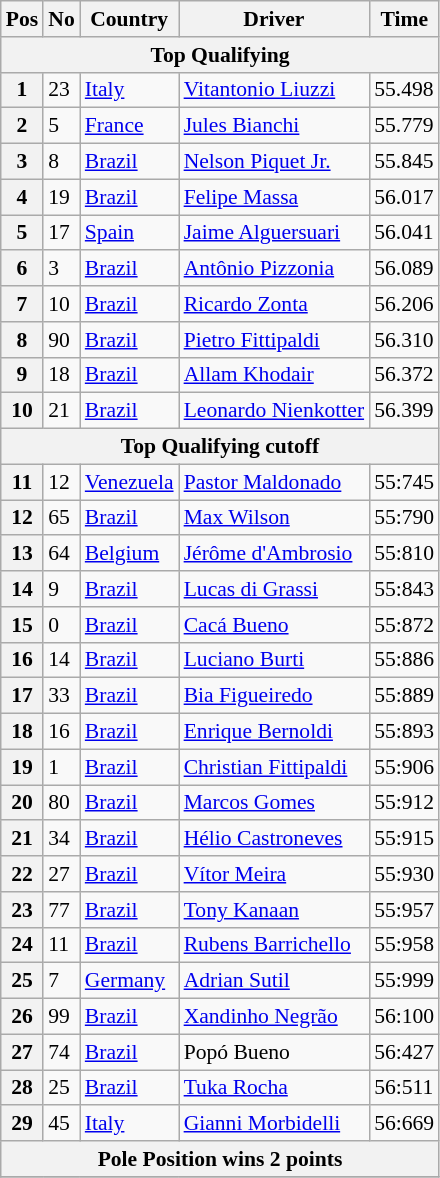<table class="wikitable" style="font-size: 90%">
<tr>
<th>Pos</th>
<th>No</th>
<th>Country</th>
<th>Driver</th>
<th>Time</th>
</tr>
<tr>
<th colspan=5>Top Qualifying</th>
</tr>
<tr>
<th>1</th>
<td>23</td>
<td> <a href='#'>Italy</a></td>
<td><a href='#'>Vitantonio Liuzzi</a></td>
<td>55.498</td>
</tr>
<tr>
<th>2</th>
<td>5</td>
<td> <a href='#'>France</a></td>
<td><a href='#'>Jules Bianchi</a></td>
<td>55.779</td>
</tr>
<tr>
<th>3</th>
<td>8</td>
<td> <a href='#'>Brazil</a></td>
<td><a href='#'>Nelson Piquet Jr.</a></td>
<td>55.845</td>
</tr>
<tr>
<th>4</th>
<td>19</td>
<td> <a href='#'>Brazil</a></td>
<td><a href='#'>Felipe Massa</a></td>
<td>56.017</td>
</tr>
<tr>
<th>5</th>
<td>17</td>
<td> <a href='#'>Spain</a></td>
<td><a href='#'>Jaime Alguersuari</a></td>
<td>56.041</td>
</tr>
<tr>
<th>6</th>
<td>3</td>
<td> <a href='#'>Brazil</a></td>
<td><a href='#'>Antônio Pizzonia</a></td>
<td>56.089</td>
</tr>
<tr>
<th>7</th>
<td>10</td>
<td> <a href='#'>Brazil</a></td>
<td><a href='#'>Ricardo Zonta</a></td>
<td>56.206</td>
</tr>
<tr>
<th>8</th>
<td>90</td>
<td> <a href='#'>Brazil</a></td>
<td><a href='#'>Pietro Fittipaldi</a></td>
<td>56.310</td>
</tr>
<tr>
<th>9</th>
<td>18</td>
<td> <a href='#'>Brazil</a></td>
<td><a href='#'>Allam Khodair</a></td>
<td>56.372</td>
</tr>
<tr>
<th>10</th>
<td>21</td>
<td> <a href='#'>Brazil</a></td>
<td><a href='#'>Leonardo Nienkotter</a></td>
<td>56.399</td>
</tr>
<tr>
<th colspan=5>Top Qualifying cutoff</th>
</tr>
<tr>
<th>11</th>
<td>12</td>
<td> <a href='#'>Venezuela</a></td>
<td><a href='#'>Pastor Maldonado</a></td>
<td>55:745</td>
</tr>
<tr>
<th>12</th>
<td>65</td>
<td> <a href='#'>Brazil</a></td>
<td><a href='#'>Max Wilson</a></td>
<td>55:790</td>
</tr>
<tr>
<th>13</th>
<td>64</td>
<td> <a href='#'>Belgium</a></td>
<td><a href='#'>Jérôme d'Ambrosio</a></td>
<td>55:810</td>
</tr>
<tr>
<th>14</th>
<td>9</td>
<td> <a href='#'>Brazil</a></td>
<td><a href='#'>Lucas di Grassi</a></td>
<td>55:843</td>
</tr>
<tr>
<th>15</th>
<td>0</td>
<td> <a href='#'>Brazil</a></td>
<td><a href='#'>Cacá Bueno</a></td>
<td>55:872</td>
</tr>
<tr>
<th>16</th>
<td>14</td>
<td> <a href='#'>Brazil</a></td>
<td><a href='#'>Luciano Burti</a></td>
<td>55:886</td>
</tr>
<tr>
<th>17</th>
<td>33</td>
<td> <a href='#'>Brazil</a></td>
<td><a href='#'>Bia Figueiredo</a></td>
<td>55:889</td>
</tr>
<tr>
<th>18</th>
<td>16</td>
<td> <a href='#'>Brazil</a></td>
<td><a href='#'>Enrique Bernoldi</a></td>
<td>55:893</td>
</tr>
<tr>
<th>19</th>
<td>1</td>
<td> <a href='#'>Brazil</a></td>
<td><a href='#'>Christian Fittipaldi</a></td>
<td>55:906</td>
</tr>
<tr>
<th>20</th>
<td>80</td>
<td> <a href='#'>Brazil</a></td>
<td><a href='#'>Marcos Gomes</a></td>
<td>55:912</td>
</tr>
<tr>
<th>21</th>
<td>34</td>
<td> <a href='#'>Brazil</a></td>
<td><a href='#'>Hélio Castroneves</a></td>
<td>55:915</td>
</tr>
<tr>
<th>22</th>
<td>27</td>
<td> <a href='#'>Brazil</a></td>
<td><a href='#'>Vítor Meira</a></td>
<td>55:930</td>
</tr>
<tr>
<th>23</th>
<td>77</td>
<td> <a href='#'>Brazil</a></td>
<td><a href='#'>Tony Kanaan</a></td>
<td>55:957</td>
</tr>
<tr>
<th>24</th>
<td>11</td>
<td> <a href='#'>Brazil</a></td>
<td><a href='#'>Rubens Barrichello</a></td>
<td>55:958</td>
</tr>
<tr>
<th>25</th>
<td>7</td>
<td> <a href='#'>Germany</a></td>
<td><a href='#'>Adrian Sutil</a></td>
<td>55:999</td>
</tr>
<tr>
<th>26</th>
<td>99</td>
<td> <a href='#'>Brazil</a></td>
<td><a href='#'>Xandinho Negrão</a></td>
<td>56:100</td>
</tr>
<tr>
<th>27</th>
<td>74</td>
<td> <a href='#'>Brazil</a></td>
<td>Popó Bueno</td>
<td>56:427</td>
</tr>
<tr>
<th>28</th>
<td>25</td>
<td> <a href='#'>Brazil</a></td>
<td><a href='#'>Tuka Rocha</a></td>
<td>56:511</td>
</tr>
<tr>
<th>29</th>
<td>45</td>
<td> <a href='#'>Italy</a></td>
<td><a href='#'>Gianni Morbidelli</a></td>
<td>56:669</td>
</tr>
<tr>
<th colspan=5 align=center>Pole Position wins 2 points</th>
</tr>
<tr>
</tr>
</table>
